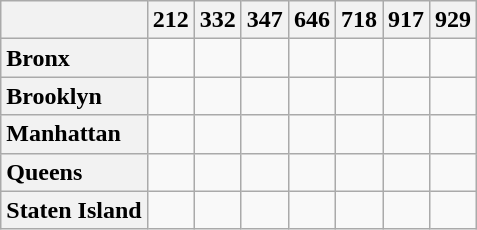<table class="wikitable">
<tr>
<th scope="col"></th>
<th scope="col">212</th>
<th scope="col">332</th>
<th scope="col">347</th>
<th scope="col">646</th>
<th scope="col">718</th>
<th scope="col">917</th>
<th scope="col">929</th>
</tr>
<tr>
<th style="text-align: left;">Bronx</th>
<td></td>
<td></td>
<td></td>
<td></td>
<td></td>
<td></td>
<td></td>
</tr>
<tr>
<th style="text-align: left;">Brooklyn</th>
<td></td>
<td></td>
<td></td>
<td></td>
<td></td>
<td></td>
<td></td>
</tr>
<tr>
<th style="text-align: left;">Manhattan</th>
<td></td>
<td></td>
<td></td>
<td></td>
<td></td>
<td></td>
<td></td>
</tr>
<tr>
<th style="text-align: left;">Queens</th>
<td></td>
<td></td>
<td></td>
<td></td>
<td></td>
<td></td>
<td></td>
</tr>
<tr>
<th style="text-align: left;">Staten Island</th>
<td></td>
<td></td>
<td></td>
<td></td>
<td></td>
<td></td>
<td></td>
</tr>
</table>
